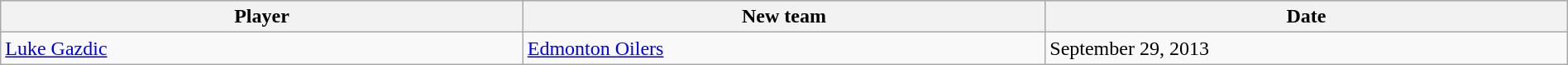<table class="wikitable" style="width:100%;">
<tr style="text-align:center; background:#ddd;">
<th style="width:33%;">Player</th>
<th style="width:33%;">New team</th>
<th style="width:33%;">Date</th>
</tr>
<tr>
<td><a href='#'>Luke Gazdic</a></td>
<td><a href='#'>Edmonton Oilers</a></td>
<td>September 29, 2013</td>
</tr>
</table>
